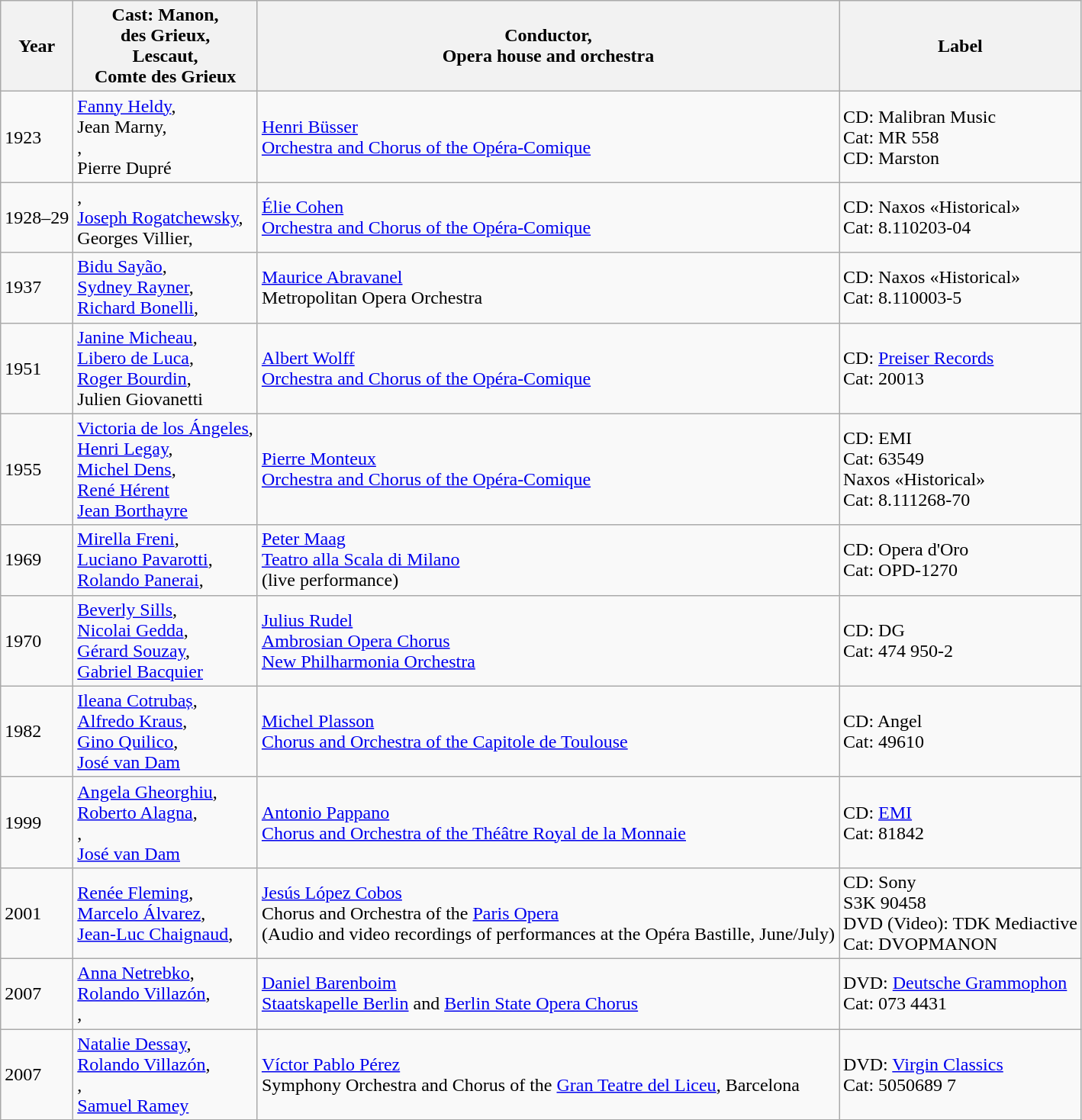<table class="wikitable">
<tr>
<th>Year</th>
<th>Cast: Manon,<br>des Grieux,<br>Lescaut,<br>Comte des Grieux</th>
<th>Conductor,<br>Opera house and orchestra</th>
<th>Label</th>
</tr>
<tr>
<td>1923</td>
<td><a href='#'>Fanny Heldy</a>, <br> Jean Marny, <br> , <br> Pierre Dupré</td>
<td><a href='#'>Henri Büsser</a> <br> <a href='#'>Orchestra and Chorus of the Opéra-Comique</a></td>
<td>CD: Malibran Music<br>Cat: MR 558<br>CD: Marston </td>
</tr>
<tr>
<td>1928–29</td>
<td>, <br> <a href='#'>Joseph Rogatchewsky</a>, <br> Georges Villier, <br> </td>
<td><a href='#'>Élie Cohen</a> <br> <a href='#'>Orchestra and Chorus of the Opéra-Comique</a></td>
<td>CD: Naxos «Historical»<br>Cat: 8.110203-04</td>
</tr>
<tr>
<td>1937</td>
<td><a href='#'>Bidu Sayão</a>, <br> <a href='#'>Sydney Rayner</a>, <br> <a href='#'>Richard Bonelli</a>, <br> </td>
<td><a href='#'>Maurice Abravanel</a> <br>Metropolitan Opera Orchestra</td>
<td>CD: Naxos «Historical» <br> Cat: 8.110003-5</td>
</tr>
<tr>
<td>1951</td>
<td><a href='#'>Janine Micheau</a>, <br> <a href='#'>Libero de Luca</a>, <br> <a href='#'>Roger Bourdin</a>, <br> Julien Giovanetti</td>
<td><a href='#'>Albert Wolff</a> <br> <a href='#'>Orchestra and Chorus of the Opéra-Comique</a></td>
<td>CD: <a href='#'>Preiser Records</a><br>Cat: 20013</td>
</tr>
<tr>
<td>1955</td>
<td><a href='#'>Victoria de los Ángeles</a>, <br> <a href='#'>Henri Legay</a>, <br> <a href='#'>Michel Dens</a>, <br> <a href='#'>René Hérent</a> <br> <a href='#'>Jean Borthayre</a></td>
<td><a href='#'>Pierre Monteux</a> <br> <a href='#'>Orchestra and Chorus of the Opéra-Comique</a></td>
<td>CD: EMI<br>Cat: 63549<br>Naxos «Historical»<br>Cat: 8.111268-70</td>
</tr>
<tr>
<td>1969</td>
<td><a href='#'>Mirella Freni</a>, <br> <a href='#'>Luciano Pavarotti</a>, <br> <a href='#'>Rolando Panerai</a>, <br> </td>
<td><a href='#'>Peter Maag</a> <br> <a href='#'>Teatro alla Scala di Milano</a> <br> (live performance)</td>
<td>CD: Opera d'Oro<br>Cat: OPD-1270</td>
</tr>
<tr>
<td>1970</td>
<td><a href='#'>Beverly Sills</a>, <br> <a href='#'>Nicolai Gedda</a>, <br> <a href='#'>Gérard Souzay</a>, <br> <a href='#'>Gabriel Bacquier</a></td>
<td><a href='#'>Julius Rudel</a> <br> <a href='#'>Ambrosian Opera Chorus</a><br><a href='#'>New Philharmonia Orchestra</a></td>
<td>CD: DG<br>Cat: 474 950-2</td>
</tr>
<tr>
<td>1982</td>
<td><a href='#'>Ileana Cotrubaș</a>, <br> <a href='#'>Alfredo Kraus</a>, <br> <a href='#'>Gino Quilico</a>, <br> <a href='#'>José van Dam</a></td>
<td><a href='#'>Michel Plasson</a> <br> <a href='#'>Chorus and Orchestra of the Capitole de Toulouse</a></td>
<td>CD: Angel<br>Cat: 49610</td>
</tr>
<tr>
<td>1999</td>
<td><a href='#'>Angela Gheorghiu</a>, <br> <a href='#'>Roberto Alagna</a>, <br> , <br> <a href='#'>José van Dam</a></td>
<td><a href='#'>Antonio Pappano</a> <br> <a href='#'>Chorus and Orchestra of the Théâtre Royal de la Monnaie</a></td>
<td>CD: <a href='#'>EMI</a><br>Cat: 81842</td>
</tr>
<tr>
<td>2001</td>
<td><a href='#'>Renée Fleming</a>,<br> <a href='#'>Marcelo Álvarez</a>, <br> <a href='#'>Jean-Luc Chaignaud</a>, <br> </td>
<td><a href='#'>Jesús López Cobos</a> <br> Chorus and Orchestra of the <a href='#'>Paris Opera</a><br>(Audio and video recordings of performances at the Opéra Bastille, June/July)</td>
<td>CD: Sony<br>S3K 90458<br>DVD (Video): TDK Mediactive<br>Cat: DVOPMANON</td>
</tr>
<tr>
<td>2007</td>
<td><a href='#'>Anna Netrebko</a>,<br> <a href='#'>Rolando Villazón</a>, <br> , <br> </td>
<td><a href='#'>Daniel Barenboim</a> <br> <a href='#'>Staatskapelle Berlin</a> and <a href='#'>Berlin State Opera Chorus</a></td>
<td>DVD: <a href='#'>Deutsche Grammophon</a><br>Cat: 073 4431</td>
</tr>
<tr>
<td>2007</td>
<td><a href='#'>Natalie Dessay</a>,<br> <a href='#'>Rolando Villazón</a>, <br> , <br> <a href='#'>Samuel Ramey</a></td>
<td><a href='#'>Víctor Pablo Pérez</a> <br> Symphony Orchestra and Chorus of the <a href='#'>Gran Teatre del Liceu</a>, Barcelona</td>
<td>DVD: <a href='#'>Virgin Classics</a><br>Cat: 5050689 7</td>
</tr>
<tr>
</tr>
</table>
